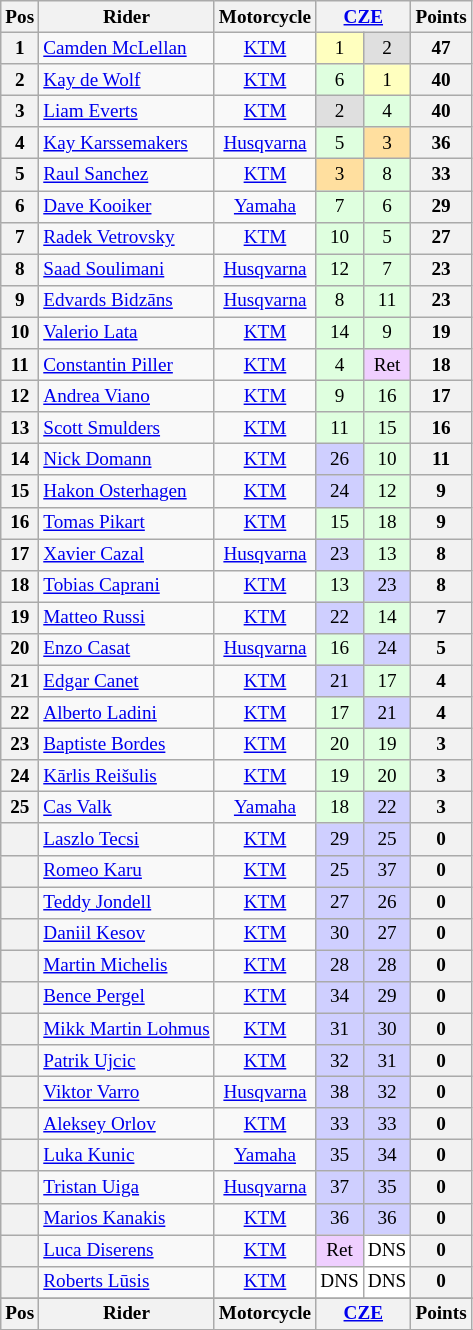<table class="wikitable" style="font-size: 80%; text-align:center">
<tr valign="top">
<th valign="middle">Pos</th>
<th valign="middle">Rider</th>
<th valign="middle">Motorcycle</th>
<th colspan=2><a href='#'>CZE</a><br></th>
<th valign="middle">Points</th>
</tr>
<tr>
<th>1</th>
<td align=left> <a href='#'>Camden McLellan</a></td>
<td><a href='#'>KTM</a></td>
<td style="background:#ffffbf;">1</td>
<td style="background:#dfdfdf;">2</td>
<th>47</th>
</tr>
<tr>
<th>2</th>
<td align=left> <a href='#'>Kay de Wolf</a></td>
<td><a href='#'>KTM</a></td>
<td style="background:#dfffdf;">6</td>
<td style="background:#ffffbf;">1</td>
<th>40</th>
</tr>
<tr>
<th>3</th>
<td align=left> <a href='#'>Liam Everts</a></td>
<td><a href='#'>KTM</a></td>
<td style="background:#dfdfdf;">2</td>
<td style="background:#dfffdf;">4</td>
<th>40</th>
</tr>
<tr>
<th>4</th>
<td align=left> <a href='#'>Kay Karssemakers</a></td>
<td><a href='#'>Husqvarna</a></td>
<td style="background:#dfffdf;">5</td>
<td style="background:#ffdf9f;">3</td>
<th>36</th>
</tr>
<tr>
<th>5</th>
<td align=left> <a href='#'>Raul Sanchez</a></td>
<td><a href='#'>KTM</a></td>
<td style="background:#ffdf9f;">3</td>
<td style="background:#dfffdf;">8</td>
<th>33</th>
</tr>
<tr>
<th>6</th>
<td align=left> <a href='#'>Dave Kooiker</a></td>
<td><a href='#'>Yamaha</a></td>
<td style="background:#dfffdf;">7</td>
<td style="background:#dfffdf;">6</td>
<th>29</th>
</tr>
<tr>
<th>7</th>
<td align=left> <a href='#'>Radek Vetrovsky</a></td>
<td><a href='#'>KTM</a></td>
<td style="background:#dfffdf;">10</td>
<td style="background:#dfffdf;">5</td>
<th>27</th>
</tr>
<tr>
<th>8</th>
<td align=left> <a href='#'>Saad Soulimani</a></td>
<td><a href='#'>Husqvarna</a></td>
<td style="background:#dfffdf;">12</td>
<td style="background:#dfffdf;">7</td>
<th>23</th>
</tr>
<tr>
<th>9</th>
<td align=left> <a href='#'>Edvards Bidzāns</a></td>
<td><a href='#'>Husqvarna</a></td>
<td style="background:#dfffdf;">8</td>
<td style="background:#dfffdf;">11</td>
<th>23</th>
</tr>
<tr>
<th>10</th>
<td align=left> <a href='#'>Valerio Lata</a></td>
<td><a href='#'>KTM</a></td>
<td style="background:#dfffdf;">14</td>
<td style="background:#dfffdf;">9</td>
<th>19</th>
</tr>
<tr>
<th>11</th>
<td align=left> <a href='#'>Constantin Piller</a></td>
<td><a href='#'>KTM</a></td>
<td style="background:#dfffdf;">4</td>
<td style="background:#efcfff;">Ret</td>
<th>18</th>
</tr>
<tr>
<th>12</th>
<td align=left> <a href='#'>Andrea Viano</a></td>
<td><a href='#'>KTM</a></td>
<td style="background:#dfffdf;">9</td>
<td style="background:#dfffdf;">16</td>
<th>17</th>
</tr>
<tr>
<th>13</th>
<td align=left> <a href='#'>Scott Smulders</a></td>
<td><a href='#'>KTM</a></td>
<td style="background:#dfffdf;">11</td>
<td style="background:#dfffdf;">15</td>
<th>16</th>
</tr>
<tr>
<th>14</th>
<td align=left> <a href='#'>Nick Domann</a></td>
<td><a href='#'>KTM</a></td>
<td style="background:#cfcfff;">26</td>
<td style="background:#dfffdf;">10</td>
<th>11</th>
</tr>
<tr>
<th>15</th>
<td align=left> <a href='#'>Hakon Osterhagen</a></td>
<td><a href='#'>KTM</a></td>
<td style="background:#cfcfff;">24</td>
<td style="background:#dfffdf;">12</td>
<th>9</th>
</tr>
<tr>
<th>16</th>
<td align=left> <a href='#'>Tomas Pikart</a></td>
<td><a href='#'>KTM</a></td>
<td style="background:#dfffdf;">15</td>
<td style="background:#dfffdf;">18</td>
<th>9</th>
</tr>
<tr>
<th>17</th>
<td align=left> <a href='#'>Xavier Cazal</a></td>
<td><a href='#'>Husqvarna</a></td>
<td style="background:#cfcfff;">23</td>
<td style="background:#dfffdf;">13</td>
<th>8</th>
</tr>
<tr>
<th>18</th>
<td align=left> <a href='#'>Tobias Caprani</a></td>
<td><a href='#'>KTM</a></td>
<td style="background:#dfffdf;">13</td>
<td style="background:#cfcfff;">23</td>
<th>8</th>
</tr>
<tr>
<th>19</th>
<td align=left> <a href='#'>Matteo Russi</a></td>
<td><a href='#'>KTM</a></td>
<td style="background:#cfcfff;">22</td>
<td style="background:#dfffdf;">14</td>
<th>7</th>
</tr>
<tr>
<th>20</th>
<td align=left> <a href='#'>Enzo Casat</a></td>
<td><a href='#'>Husqvarna</a></td>
<td style="background:#dfffdf;">16</td>
<td style="background:#cfcfff;">24</td>
<th>5</th>
</tr>
<tr>
<th>21</th>
<td align=left> <a href='#'>Edgar Canet</a></td>
<td><a href='#'>KTM</a></td>
<td style="background:#cfcfff;">21</td>
<td style="background:#dfffdf;">17</td>
<th>4</th>
</tr>
<tr>
<th>22</th>
<td align=left> <a href='#'>Alberto Ladini</a></td>
<td><a href='#'>KTM</a></td>
<td style="background:#dfffdf;">17</td>
<td style="background:#cfcfff;">21</td>
<th>4</th>
</tr>
<tr>
<th>23</th>
<td align=left> <a href='#'>Baptiste Bordes</a></td>
<td><a href='#'>KTM</a></td>
<td style="background:#dfffdf;">20</td>
<td style="background:#dfffdf;">19</td>
<th>3</th>
</tr>
<tr>
<th>24</th>
<td align=left> <a href='#'>Kārlis Reišulis</a></td>
<td><a href='#'>KTM</a></td>
<td style="background:#dfffdf;">19</td>
<td style="background:#dfffdf;">20</td>
<th>3</th>
</tr>
<tr>
<th>25</th>
<td align=left> <a href='#'>Cas Valk</a></td>
<td><a href='#'>Yamaha</a></td>
<td style="background:#dfffdf;">18</td>
<td style="background:#cfcfff;">22</td>
<th>3</th>
</tr>
<tr>
<th></th>
<td align=left> <a href='#'>Laszlo Tecsi</a></td>
<td><a href='#'>KTM</a></td>
<td style="background:#cfcfff;">29</td>
<td style="background:#cfcfff;">25</td>
<th>0</th>
</tr>
<tr>
<th></th>
<td align=left> <a href='#'>Romeo Karu</a></td>
<td><a href='#'>KTM</a></td>
<td style="background:#cfcfff;">25</td>
<td style="background:#cfcfff;">37</td>
<th>0</th>
</tr>
<tr>
<th></th>
<td align=left> <a href='#'>Teddy Jondell</a></td>
<td><a href='#'>KTM</a></td>
<td style="background:#cfcfff;">27</td>
<td style="background:#cfcfff;">26</td>
<th>0</th>
</tr>
<tr>
<th></th>
<td align=left> <a href='#'>Daniil Kesov</a></td>
<td><a href='#'>KTM</a></td>
<td style="background:#cfcfff;">30</td>
<td style="background:#cfcfff;">27</td>
<th>0</th>
</tr>
<tr>
<th></th>
<td align=left> <a href='#'>Martin Michelis</a></td>
<td><a href='#'>KTM</a></td>
<td style="background:#cfcfff;">28</td>
<td style="background:#cfcfff;">28</td>
<th>0</th>
</tr>
<tr>
<th></th>
<td align=left> <a href='#'>Bence Pergel</a></td>
<td><a href='#'>KTM</a></td>
<td style="background:#cfcfff;">34</td>
<td style="background:#cfcfff;">29</td>
<th>0</th>
</tr>
<tr>
<th></th>
<td align=left> <a href='#'>Mikk Martin Lohmus</a></td>
<td><a href='#'>KTM</a></td>
<td style="background:#cfcfff;">31</td>
<td style="background:#cfcfff;">30</td>
<th>0</th>
</tr>
<tr>
<th></th>
<td align=left> <a href='#'>Patrik Ujcic</a></td>
<td><a href='#'>KTM</a></td>
<td style="background:#cfcfff;">32</td>
<td style="background:#cfcfff;">31</td>
<th>0</th>
</tr>
<tr>
<th></th>
<td align=left> <a href='#'>Viktor Varro</a></td>
<td><a href='#'>Husqvarna</a></td>
<td style="background:#cfcfff;">38</td>
<td style="background:#cfcfff;">32</td>
<th>0</th>
</tr>
<tr>
<th></th>
<td align=left> <a href='#'>Aleksey Orlov</a></td>
<td><a href='#'>KTM</a></td>
<td style="background:#cfcfff;">33</td>
<td style="background:#cfcfff;">33</td>
<th>0</th>
</tr>
<tr>
<th></th>
<td align=left> <a href='#'>Luka Kunic</a></td>
<td><a href='#'>Yamaha</a></td>
<td style="background:#cfcfff;">35</td>
<td style="background:#cfcfff;">34</td>
<th>0</th>
</tr>
<tr>
<th></th>
<td align=left> <a href='#'>Tristan Uiga</a></td>
<td><a href='#'>Husqvarna</a></td>
<td style="background:#cfcfff;">37</td>
<td style="background:#cfcfff;">35</td>
<th>0</th>
</tr>
<tr>
<th></th>
<td align=left> <a href='#'>Marios Kanakis</a></td>
<td><a href='#'>KTM</a></td>
<td style="background:#cfcfff;">36</td>
<td style="background:#cfcfff;">36</td>
<th>0</th>
</tr>
<tr>
<th></th>
<td align=left> <a href='#'>Luca Diserens</a></td>
<td><a href='#'>KTM</a></td>
<td style="background:#efcfff;">Ret</td>
<td style="background:#ffffff;">DNS</td>
<th>0</th>
</tr>
<tr>
<th></th>
<td align=left> <a href='#'>Roberts Lūsis</a></td>
<td><a href='#'>KTM</a></td>
<td style="background:#ffffff;">DNS</td>
<td style="background:#ffffff;">DNS</td>
<th>0</th>
</tr>
<tr>
</tr>
<tr valign="top">
<th valign="middle">Pos</th>
<th valign="middle">Rider</th>
<th valign="middle">Motorcycle</th>
<th colspan=2><a href='#'>CZE</a><br></th>
<th valign="middle">Points</th>
</tr>
<tr>
</tr>
</table>
